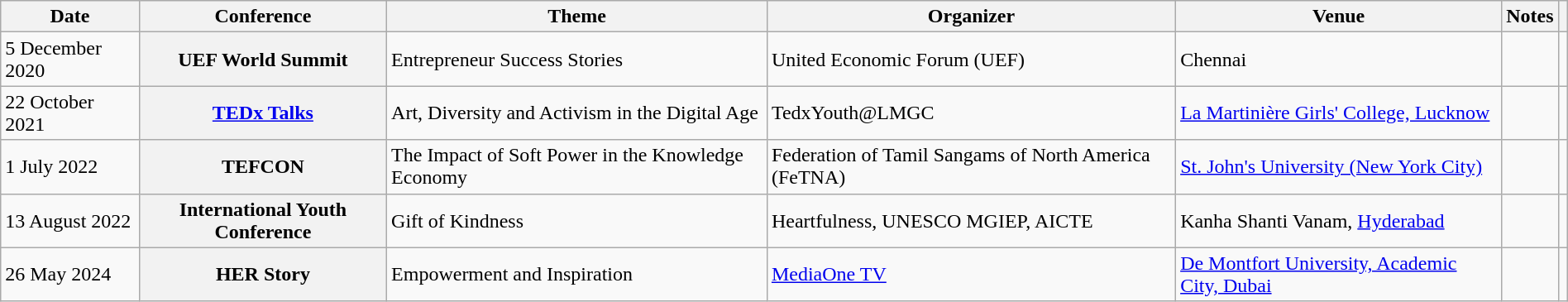<table class="wikitable plainrowheaders" width="100%">
<tr>
<th>Date</th>
<th>Conference</th>
<th>Theme</th>
<th>Organizer</th>
<th>Venue</th>
<th>Notes</th>
<th></th>
</tr>
<tr>
<td>5 December 2020</td>
<th scope="row">UEF World Summit</th>
<td>Entrepreneur Success Stories</td>
<td>United Economic Forum (UEF)</td>
<td>Chennai</td>
<td></td>
<td></td>
</tr>
<tr>
<td>22 October 2021</td>
<th scope="row"><a href='#'>TEDx Talks</a></th>
<td>Art, Diversity and Activism in the Digital Age</td>
<td>TedxYouth@LMGC</td>
<td><a href='#'>La Martinière Girls' College, Lucknow</a></td>
<td></td>
<td></td>
</tr>
<tr>
<td>1 July 2022</td>
<th scope="row">TEFCON</th>
<td>The Impact of Soft Power in the Knowledge Economy</td>
<td>Federation of Tamil Sangams of North America (FeTNA)</td>
<td><a href='#'>St. John's University (New York City)</a></td>
<td></td>
<td></td>
</tr>
<tr>
<td>13 August 2022</td>
<th scope="row">International Youth Conference</th>
<td>Gift of Kindness</td>
<td>Heartfulness, UNESCO MGIEP, AICTE</td>
<td>Kanha Shanti Vanam, <a href='#'>Hyderabad</a></td>
<td></td>
<td></td>
</tr>
<tr>
<td>26 May 2024</td>
<th scope="row">HER Story</th>
<td>Empowerment and Inspiration</td>
<td><a href='#'>MediaOne TV</a></td>
<td><a href='#'>De Montfort University, Academic City, Dubai</a></td>
<td></td>
<td></td>
</tr>
</table>
